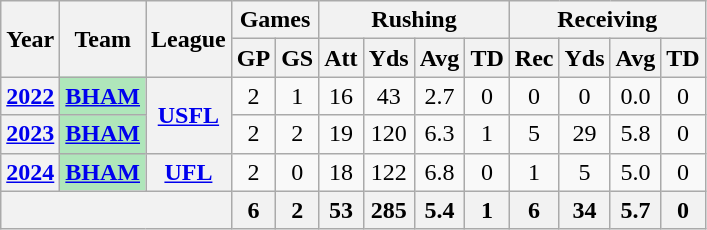<table class=wikitable style="text-align:center;">
<tr>
<th rowspan="2">Year</th>
<th rowspan="2">Team</th>
<th rowspan="2">League</th>
<th colspan="2">Games</th>
<th colspan="4">Rushing</th>
<th colspan="4">Receiving</th>
</tr>
<tr>
<th>GP</th>
<th>GS</th>
<th>Att</th>
<th>Yds</th>
<th>Avg</th>
<th>TD</th>
<th>Rec</th>
<th>Yds</th>
<th>Avg</th>
<th>TD</th>
</tr>
<tr>
<th><a href='#'>2022</a></th>
<th style="background:#afe6ba;"><a href='#'>BHAM</a></th>
<th rowspan="2"><a href='#'>USFL</a></th>
<td>2</td>
<td>1</td>
<td>16</td>
<td>43</td>
<td>2.7</td>
<td>0</td>
<td>0</td>
<td>0</td>
<td>0.0</td>
<td>0</td>
</tr>
<tr>
<th><a href='#'>2023</a></th>
<th style="background:#afe6ba;"><a href='#'>BHAM</a></th>
<td>2</td>
<td>2</td>
<td>19</td>
<td>120</td>
<td>6.3</td>
<td>1</td>
<td>5</td>
<td>29</td>
<td>5.8</td>
<td>0</td>
</tr>
<tr>
<th><a href='#'>2024</a></th>
<th style="background:#afe6ba;"><a href='#'>BHAM</a></th>
<th><a href='#'>UFL</a></th>
<td>2</td>
<td>0</td>
<td>18</td>
<td>122</td>
<td>6.8</td>
<td>0</td>
<td>1</td>
<td>5</td>
<td>5.0</td>
<td>0</td>
</tr>
<tr>
<th colspan="3"></th>
<th>6</th>
<th>2</th>
<th>53</th>
<th>285</th>
<th>5.4</th>
<th>1</th>
<th>6</th>
<th>34</th>
<th>5.7</th>
<th>0</th>
</tr>
</table>
